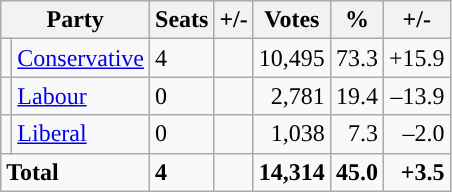<table class="wikitable sortable">
<tr>
<th colspan="2">Party</th>
<th>Seats</th>
<th>+/-</th>
<th>Votes</th>
<th>%</th>
<th>+/-</th>
</tr>
<tr>
<td style="background-color: "></td>
<td><a href='#'>Conservative</a></td>
<td>4</td>
<td></td>
<td style="text-align:right;">10,495</td>
<td style="text-align:right;">73.3</td>
<td style="text-align:right;">+15.9</td>
</tr>
<tr>
<td style="background-color: "></td>
<td><a href='#'>Labour</a></td>
<td>0</td>
<td></td>
<td style="text-align:right;">2,781</td>
<td style="text-align:right;">19.4</td>
<td style="text-align:right;">–13.9</td>
</tr>
<tr>
<td style="background-color: "></td>
<td><a href='#'>Liberal</a></td>
<td>0</td>
<td></td>
<td style="text-align:right;">1,038</td>
<td style="text-align:right;">7.3</td>
<td style="text-align:right;">–2.0</td>
</tr>
<tr>
<td colspan="2"><strong>Total</strong></td>
<td><strong>4</strong></td>
<td></td>
<td style="text-align:right;"><strong>14,314</strong></td>
<td style="text-align:right;"><strong>45.0</strong></td>
<td style="text-align:right;"><strong>+3.5</strong></td>
</tr>
</table>
